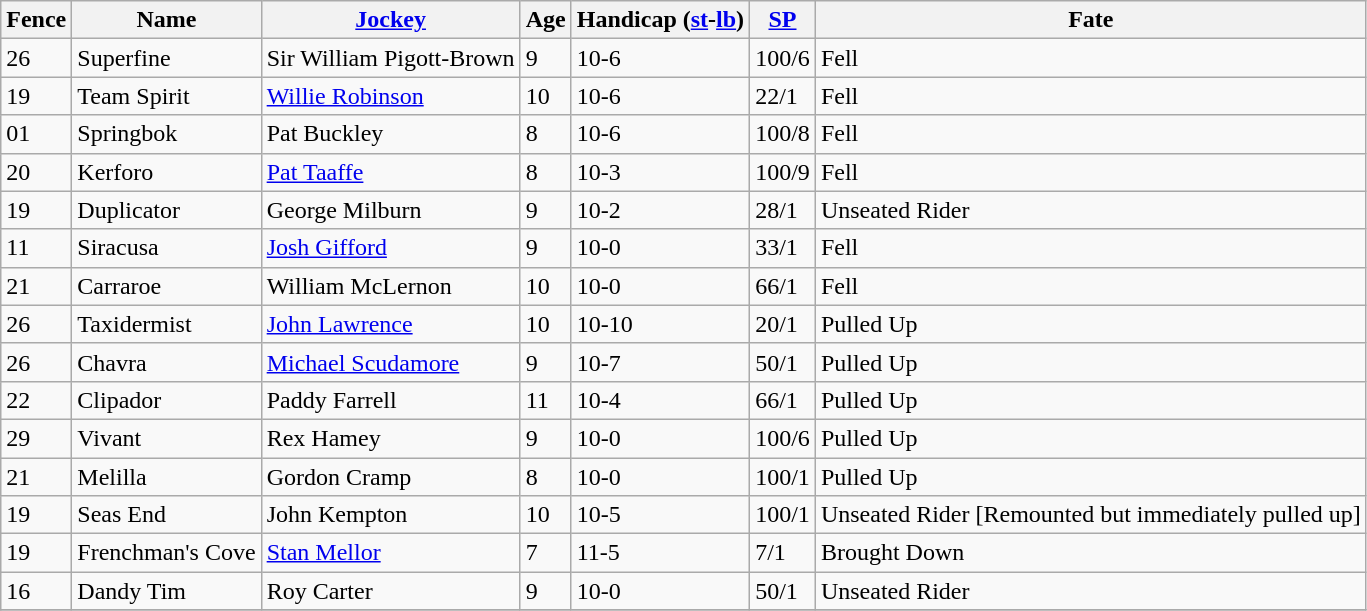<table class="wikitable sortable">
<tr>
<th>Fence</th>
<th>Name</th>
<th><a href='#'>Jockey</a></th>
<th>Age</th>
<th>Handicap (<a href='#'>st</a>-<a href='#'>lb</a>)</th>
<th><a href='#'>SP</a></th>
<th>Fate</th>
</tr>
<tr>
<td>26</td>
<td>Superfine</td>
<td>Sir William Pigott-Brown</td>
<td>9</td>
<td>10-6</td>
<td>100/6</td>
<td>Fell</td>
</tr>
<tr>
<td>19</td>
<td>Team Spirit</td>
<td><a href='#'>Willie Robinson</a></td>
<td>10</td>
<td>10-6</td>
<td>22/1</td>
<td>Fell</td>
</tr>
<tr>
<td>01</td>
<td>Springbok</td>
<td>Pat Buckley</td>
<td>8</td>
<td>10-6</td>
<td>100/8</td>
<td>Fell</td>
</tr>
<tr>
<td>20</td>
<td>Kerforo</td>
<td><a href='#'>Pat Taaffe</a></td>
<td>8</td>
<td>10-3</td>
<td>100/9</td>
<td>Fell</td>
</tr>
<tr>
<td>19</td>
<td>Duplicator</td>
<td>George Milburn</td>
<td>9</td>
<td>10-2</td>
<td>28/1</td>
<td>Unseated Rider</td>
</tr>
<tr>
<td>11</td>
<td>Siracusa</td>
<td><a href='#'>Josh Gifford</a></td>
<td>9</td>
<td>10-0</td>
<td>33/1</td>
<td>Fell</td>
</tr>
<tr>
<td>21</td>
<td>Carraroe</td>
<td>William McLernon</td>
<td>10</td>
<td>10-0</td>
<td>66/1</td>
<td>Fell</td>
</tr>
<tr>
<td>26</td>
<td>Taxidermist</td>
<td><a href='#'>John Lawrence</a></td>
<td>10</td>
<td>10-10</td>
<td>20/1</td>
<td>Pulled Up</td>
</tr>
<tr>
<td>26</td>
<td>Chavra</td>
<td><a href='#'>Michael Scudamore</a></td>
<td>9</td>
<td>10-7</td>
<td>50/1</td>
<td>Pulled Up</td>
</tr>
<tr>
<td>22</td>
<td>Clipador</td>
<td>Paddy Farrell</td>
<td>11</td>
<td>10-4</td>
<td>66/1</td>
<td>Pulled Up</td>
</tr>
<tr>
<td>29</td>
<td>Vivant</td>
<td>Rex Hamey</td>
<td>9</td>
<td>10-0</td>
<td>100/6</td>
<td>Pulled Up</td>
</tr>
<tr>
<td>21</td>
<td>Melilla</td>
<td>Gordon Cramp</td>
<td>8</td>
<td>10-0</td>
<td>100/1</td>
<td>Pulled Up</td>
</tr>
<tr>
<td>19</td>
<td>Seas End</td>
<td>John Kempton</td>
<td>10</td>
<td>10-5</td>
<td>100/1</td>
<td>Unseated Rider [Remounted but immediately pulled up]</td>
</tr>
<tr>
<td>19</td>
<td>Frenchman's Cove</td>
<td><a href='#'>Stan Mellor</a></td>
<td>7</td>
<td>11-5</td>
<td>7/1</td>
<td>Brought Down</td>
</tr>
<tr>
<td>16</td>
<td>Dandy Tim</td>
<td>Roy Carter</td>
<td>9</td>
<td>10-0</td>
<td>50/1</td>
<td>Unseated Rider</td>
</tr>
<tr>
</tr>
</table>
